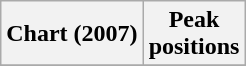<table class="wikitable sortable plainrowheaders" style="text-align:center">
<tr>
<th style="text-align:center;">Chart (2007)</th>
<th style="text-align:center;">Peak<br>positions</th>
</tr>
<tr>
</tr>
</table>
